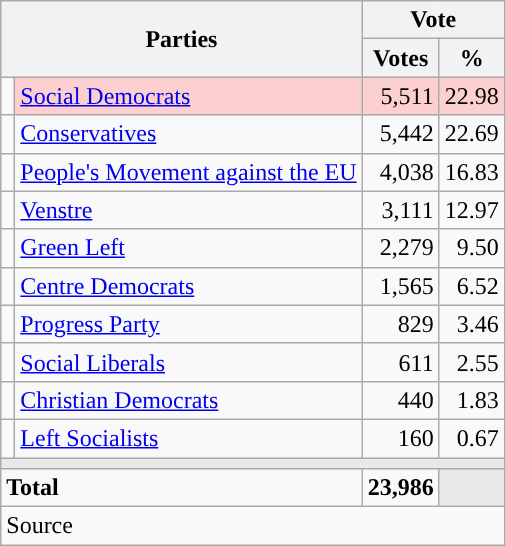<table class="wikitable" style="text-align:right;">
<tr>
<th style="text-align:centre;" rowspan="2" colspan="2" width="225">Parties</th>
<th colspan="3">Vote</th>
</tr>
<tr>
<th width="15">Votes</th>
<th width="15">%</th>
</tr>
<tr>
<td width="2" style="color:inherit;background:"></td>
<td bgcolor=#fbd0ce   align="left"><a href='#'>Social Democrats</a></td>
<td bgcolor=#fbd0ce>5,511</td>
<td bgcolor=#fbd0ce>22.98</td>
</tr>
<tr>
<td width="2" style="color:inherit;background:"></td>
<td align="left"><a href='#'>Conservatives</a></td>
<td>5,442</td>
<td>22.69</td>
</tr>
<tr>
<td width="2" style="color:inherit;background:"></td>
<td align="left"><a href='#'>People's Movement against the EU</a></td>
<td>4,038</td>
<td>16.83</td>
</tr>
<tr>
<td width="2" style="color:inherit;background:"></td>
<td align="left"><a href='#'>Venstre</a></td>
<td>3,111</td>
<td>12.97</td>
</tr>
<tr>
<td width="2" style="color:inherit;background:"></td>
<td align="left"><a href='#'>Green Left</a></td>
<td>2,279</td>
<td>9.50</td>
</tr>
<tr>
<td width="2" style="color:inherit;background:"></td>
<td align="left"><a href='#'>Centre Democrats</a></td>
<td>1,565</td>
<td>6.52</td>
</tr>
<tr>
<td width="2" style="color:inherit;background:"></td>
<td align="left"><a href='#'>Progress Party</a></td>
<td>829</td>
<td>3.46</td>
</tr>
<tr>
<td width="2" style="color:inherit;background:"></td>
<td align="left"><a href='#'>Social Liberals</a></td>
<td>611</td>
<td>2.55</td>
</tr>
<tr>
<td width="2" style="color:inherit;background:"></td>
<td align="left"><a href='#'>Christian Democrats</a></td>
<td>440</td>
<td>1.83</td>
</tr>
<tr>
<td width="2" style="color:inherit;background:"></td>
<td align="left"><a href='#'>Left Socialists</a></td>
<td>160</td>
<td>0.67</td>
</tr>
<tr>
<td colspan="7" bgcolor="#E9E9E9"></td>
</tr>
<tr>
<td align="left" colspan="2"><strong>Total</strong></td>
<td><strong>23,986</strong></td>
<td bgcolor="#E9E9E9" colspan="2"></td>
</tr>
<tr>
<td align="left" colspan="6">Source</td>
</tr>
</table>
